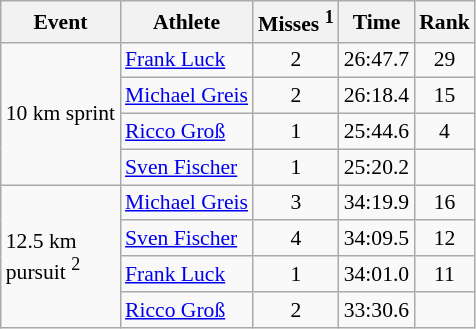<table class="wikitable" style="font-size:90%">
<tr>
<th>Event</th>
<th>Athlete</th>
<th>Misses <sup>1</sup></th>
<th>Time</th>
<th>Rank</th>
</tr>
<tr>
<td rowspan="4">10 km sprint</td>
<td><a href='#'>Frank Luck</a></td>
<td align="center">2</td>
<td align="center">26:47.7</td>
<td align="center">29</td>
</tr>
<tr>
<td><a href='#'>Michael Greis</a></td>
<td align="center">2</td>
<td align="center">26:18.4</td>
<td align="center">15</td>
</tr>
<tr>
<td><a href='#'>Ricco Groß</a></td>
<td align="center">1</td>
<td align="center">25:44.6</td>
<td align="center">4</td>
</tr>
<tr>
<td><a href='#'>Sven Fischer</a></td>
<td align="center">1</td>
<td align="center">25:20.2</td>
<td align="center"></td>
</tr>
<tr>
<td rowspan="4">12.5 km <br> pursuit <sup>2</sup></td>
<td><a href='#'>Michael Greis</a></td>
<td align="center">3</td>
<td align="center">34:19.9</td>
<td align="center">16</td>
</tr>
<tr>
<td><a href='#'>Sven Fischer</a></td>
<td align="center">4</td>
<td align="center">34:09.5</td>
<td align="center">12</td>
</tr>
<tr>
<td><a href='#'>Frank Luck</a></td>
<td align="center">1</td>
<td align="center">34:01.0</td>
<td align="center">11</td>
</tr>
<tr>
<td><a href='#'>Ricco Groß</a></td>
<td align="center">2</td>
<td align="center">33:30.6</td>
<td align="center"></td>
</tr>
</table>
